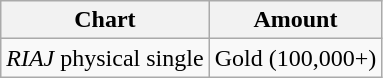<table class="wikitable" style="text-align:center;">
<tr>
<th>Chart</th>
<th>Amount</th>
</tr>
<tr>
<td align="left"><em>RIAJ</em> physical single</td>
<td>Gold (100,000+)<br></td>
</tr>
</table>
